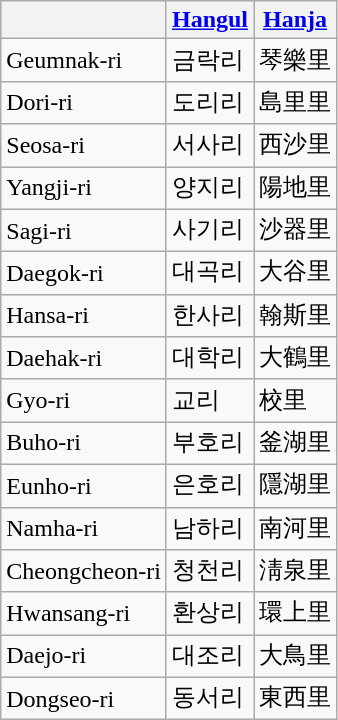<table class="wikitable">
<tr>
<th></th>
<th><a href='#'>Hangul</a></th>
<th><a href='#'>Hanja</a></th>
</tr>
<tr>
<td>Geumnak-ri</td>
<td>금락리</td>
<td>琴樂里</td>
</tr>
<tr>
<td>Dori-ri</td>
<td>도리리</td>
<td>島里里</td>
</tr>
<tr>
<td>Seosa-ri</td>
<td>서사리</td>
<td>西沙里</td>
</tr>
<tr>
<td>Yangji-ri</td>
<td>양지리</td>
<td>陽地里</td>
</tr>
<tr>
<td>Sagi-ri</td>
<td>사기리</td>
<td>沙器里</td>
</tr>
<tr>
<td>Daegok-ri</td>
<td>대곡리</td>
<td>大谷里</td>
</tr>
<tr>
<td>Hansa-ri</td>
<td>한사리</td>
<td>翰斯里</td>
</tr>
<tr>
<td>Daehak-ri</td>
<td>대학리</td>
<td>大鶴里</td>
</tr>
<tr>
<td>Gyo-ri</td>
<td>교리</td>
<td>校里</td>
</tr>
<tr>
<td>Buho-ri</td>
<td>부호리</td>
<td>釜湖里</td>
</tr>
<tr>
<td>Eunho-ri</td>
<td>은호리</td>
<td>隱湖里</td>
</tr>
<tr>
<td>Namha-ri</td>
<td>남하리</td>
<td>南河里</td>
</tr>
<tr>
<td>Cheongcheon-ri</td>
<td>청천리</td>
<td>淸泉里</td>
</tr>
<tr>
<td>Hwansang-ri</td>
<td>환상리</td>
<td>環上里</td>
</tr>
<tr>
<td>Daejo-ri</td>
<td>대조리</td>
<td>大鳥里</td>
</tr>
<tr>
<td>Dongseo-ri</td>
<td>동서리</td>
<td>東西里</td>
</tr>
</table>
